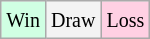<table class="wikitable">
<tr>
<td style="background-color: #d0ffe3;"><small>Win</small></td>
<td style="background-color: #f3f3f3;"><small>Draw</small></td>
<td style="background-color: #ffd0e3;"><small>Loss</small></td>
</tr>
</table>
